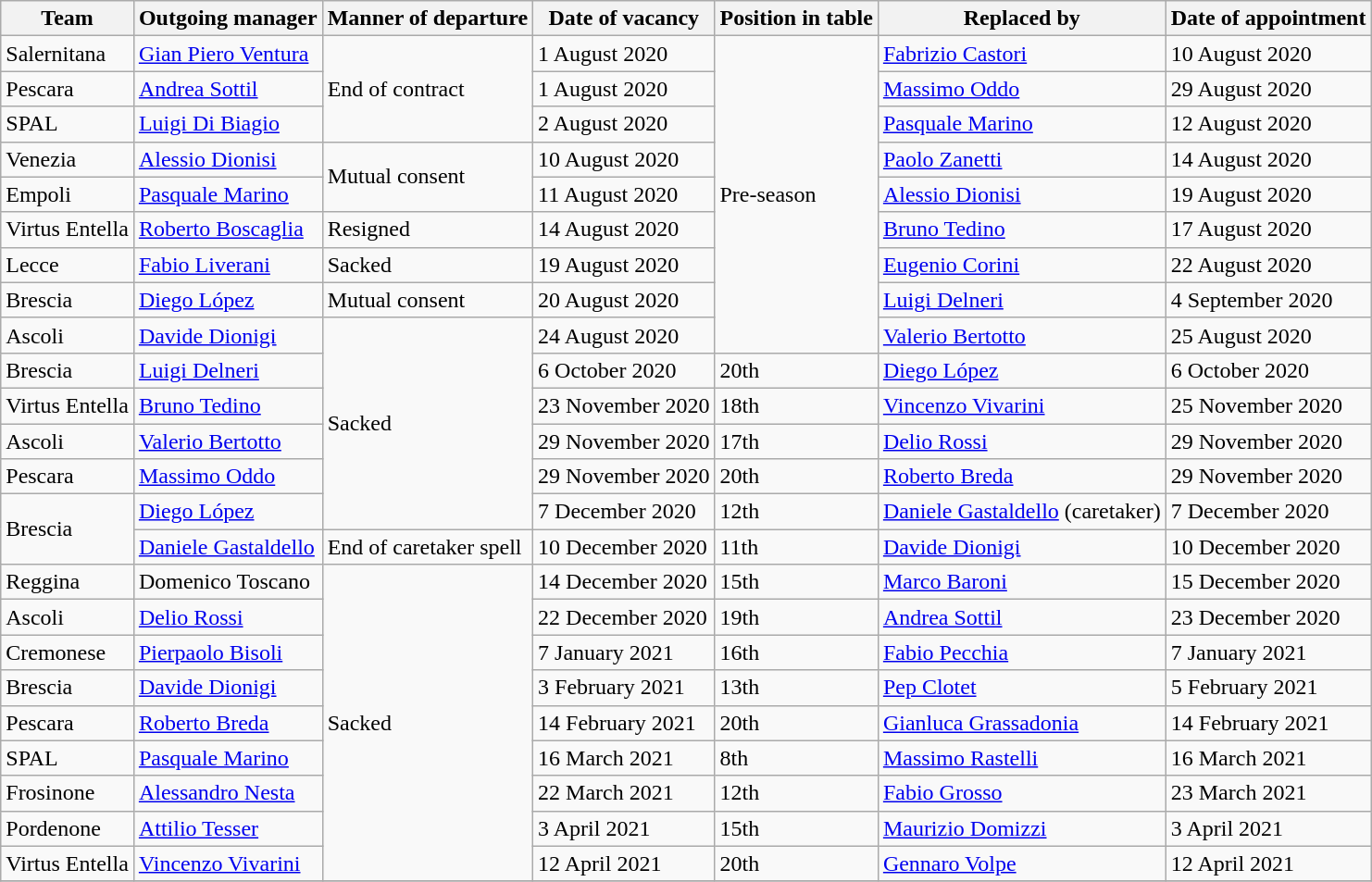<table class="wikitable sortable">
<tr>
<th>Team</th>
<th>Outgoing manager</th>
<th>Manner of departure</th>
<th>Date of vacancy</th>
<th>Position in table</th>
<th>Replaced by</th>
<th>Date of appointment</th>
</tr>
<tr>
<td>Salernitana</td>
<td> <a href='#'>Gian Piero Ventura</a></td>
<td rowspan=3>End of contract</td>
<td>1 August 2020</td>
<td rowspan="9">Pre-season</td>
<td> <a href='#'>Fabrizio Castori</a></td>
<td>10 August 2020</td>
</tr>
<tr>
<td>Pescara</td>
<td> <a href='#'>Andrea Sottil</a></td>
<td>1 August 2020</td>
<td> <a href='#'>Massimo Oddo</a></td>
<td>29 August 2020</td>
</tr>
<tr>
<td>SPAL</td>
<td> <a href='#'>Luigi Di Biagio</a></td>
<td>2 August 2020</td>
<td> <a href='#'>Pasquale Marino</a></td>
<td>12 August 2020</td>
</tr>
<tr>
<td>Venezia</td>
<td> <a href='#'>Alessio Dionisi</a></td>
<td rowspan=2>Mutual consent</td>
<td>10 August 2020</td>
<td> <a href='#'>Paolo Zanetti</a></td>
<td>14 August 2020</td>
</tr>
<tr>
<td>Empoli</td>
<td> <a href='#'>Pasquale Marino</a></td>
<td>11 August 2020</td>
<td> <a href='#'>Alessio Dionisi</a></td>
<td>19 August 2020</td>
</tr>
<tr>
<td>Virtus Entella</td>
<td> <a href='#'>Roberto Boscaglia</a></td>
<td>Resigned</td>
<td>14 August 2020</td>
<td> <a href='#'>Bruno Tedino</a></td>
<td>17 August 2020</td>
</tr>
<tr>
<td>Lecce</td>
<td> <a href='#'>Fabio Liverani</a></td>
<td>Sacked</td>
<td>19 August 2020</td>
<td> <a href='#'>Eugenio Corini</a></td>
<td>22 August 2020</td>
</tr>
<tr>
<td>Brescia</td>
<td> <a href='#'>Diego López</a></td>
<td>Mutual consent</td>
<td>20 August 2020</td>
<td> <a href='#'>Luigi Delneri</a></td>
<td>4 September 2020</td>
</tr>
<tr>
<td>Ascoli</td>
<td> <a href='#'>Davide Dionigi</a></td>
<td rowspan=6>Sacked</td>
<td>24 August 2020</td>
<td> <a href='#'>Valerio Bertotto</a></td>
<td>25 August 2020</td>
</tr>
<tr>
<td>Brescia</td>
<td> <a href='#'>Luigi Delneri</a></td>
<td>6 October 2020</td>
<td>20th</td>
<td> <a href='#'>Diego López</a></td>
<td>6 October 2020</td>
</tr>
<tr>
<td>Virtus Entella</td>
<td> <a href='#'>Bruno Tedino</a></td>
<td>23 November 2020</td>
<td>18th</td>
<td> <a href='#'>Vincenzo Vivarini</a></td>
<td>25 November 2020</td>
</tr>
<tr>
<td>Ascoli</td>
<td> <a href='#'>Valerio Bertotto</a></td>
<td>29 November 2020</td>
<td>17th</td>
<td> <a href='#'>Delio Rossi</a></td>
<td>29 November 2020</td>
</tr>
<tr>
<td>Pescara</td>
<td> <a href='#'>Massimo Oddo</a></td>
<td>29 November 2020</td>
<td>20th</td>
<td> <a href='#'>Roberto Breda</a></td>
<td>29 November 2020</td>
</tr>
<tr>
<td rowspan="2">Brescia</td>
<td> <a href='#'>Diego López</a></td>
<td>7 December 2020</td>
<td>12th</td>
<td> <a href='#'>Daniele Gastaldello</a> (caretaker)</td>
<td>7 December 2020</td>
</tr>
<tr>
<td> <a href='#'>Daniele Gastaldello</a></td>
<td>End of caretaker spell</td>
<td>10 December 2020</td>
<td>11th</td>
<td> <a href='#'>Davide Dionigi</a></td>
<td>10 December 2020</td>
</tr>
<tr>
<td>Reggina</td>
<td> Domenico Toscano</td>
<td rowspan="9">Sacked</td>
<td>14 December 2020</td>
<td>15th</td>
<td> <a href='#'>Marco Baroni</a></td>
<td>15 December 2020</td>
</tr>
<tr>
<td>Ascoli</td>
<td> <a href='#'>Delio Rossi</a></td>
<td>22 December 2020</td>
<td>19th</td>
<td> <a href='#'>Andrea Sottil</a></td>
<td>23 December 2020</td>
</tr>
<tr>
<td>Cremonese</td>
<td> <a href='#'>Pierpaolo Bisoli</a></td>
<td>7 January 2021</td>
<td>16th</td>
<td> <a href='#'>Fabio Pecchia</a></td>
<td>7 January 2021</td>
</tr>
<tr>
<td>Brescia</td>
<td> <a href='#'>Davide Dionigi</a></td>
<td>3 February 2021</td>
<td>13th</td>
<td> <a href='#'>Pep Clotet</a></td>
<td>5 February 2021</td>
</tr>
<tr>
<td>Pescara</td>
<td> <a href='#'>Roberto Breda</a></td>
<td>14 February 2021</td>
<td>20th</td>
<td> <a href='#'>Gianluca Grassadonia</a></td>
<td>14 February 2021</td>
</tr>
<tr>
<td>SPAL</td>
<td> <a href='#'>Pasquale Marino</a></td>
<td>16 March 2021</td>
<td>8th</td>
<td> <a href='#'>Massimo Rastelli</a></td>
<td>16 March 2021</td>
</tr>
<tr>
<td>Frosinone</td>
<td> <a href='#'>Alessandro Nesta</a></td>
<td>22 March 2021</td>
<td>12th</td>
<td> <a href='#'>Fabio Grosso</a></td>
<td>23 March 2021</td>
</tr>
<tr>
<td>Pordenone</td>
<td> <a href='#'>Attilio Tesser</a></td>
<td>3 April 2021</td>
<td>15th</td>
<td> <a href='#'>Maurizio Domizzi</a></td>
<td>3 April 2021</td>
</tr>
<tr>
<td>Virtus Entella</td>
<td> <a href='#'>Vincenzo Vivarini</a></td>
<td>12 April 2021</td>
<td>20th</td>
<td> <a href='#'>Gennaro Volpe</a></td>
<td>12 April 2021</td>
</tr>
<tr>
</tr>
</table>
